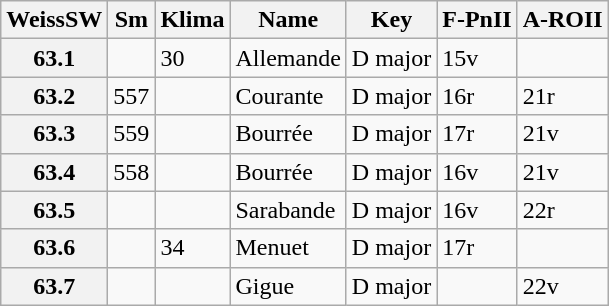<table border="1" class="wikitable sortable">
<tr>
<th data-sort-type="number">WeissSW</th>
<th>Sm</th>
<th>Klima</th>
<th class="unsortable">Name</th>
<th class="unsortable">Key</th>
<th>F-PnII</th>
<th>A-ROII</th>
</tr>
<tr>
<th data-sort-value="1">63.1</th>
<td></td>
<td>30</td>
<td>Allemande</td>
<td>D major</td>
<td>15v</td>
<td></td>
</tr>
<tr>
<th data-sort-value="2">63.2</th>
<td>557</td>
<td></td>
<td>Courante</td>
<td>D major</td>
<td>16r</td>
<td>21r</td>
</tr>
<tr>
<th data-sort-value="3">63.3</th>
<td>559</td>
<td></td>
<td>Bourrée</td>
<td>D major</td>
<td>17r</td>
<td>21v</td>
</tr>
<tr>
<th data-sort-value="4">63.4</th>
<td>558</td>
<td></td>
<td>Bourrée</td>
<td>D major</td>
<td>16v</td>
<td>21v</td>
</tr>
<tr>
<th data-sort-value="5">63.5</th>
<td></td>
<td></td>
<td>Sarabande</td>
<td>D major</td>
<td>16v</td>
<td>22r</td>
</tr>
<tr>
<th data-sort-value="6">63.6</th>
<td></td>
<td>34</td>
<td>Menuet</td>
<td>D major</td>
<td>17r</td>
<td></td>
</tr>
<tr>
<th data-sort-value="7">63.7</th>
<td></td>
<td></td>
<td>Gigue</td>
<td>D major</td>
<td></td>
<td>22v</td>
</tr>
</table>
